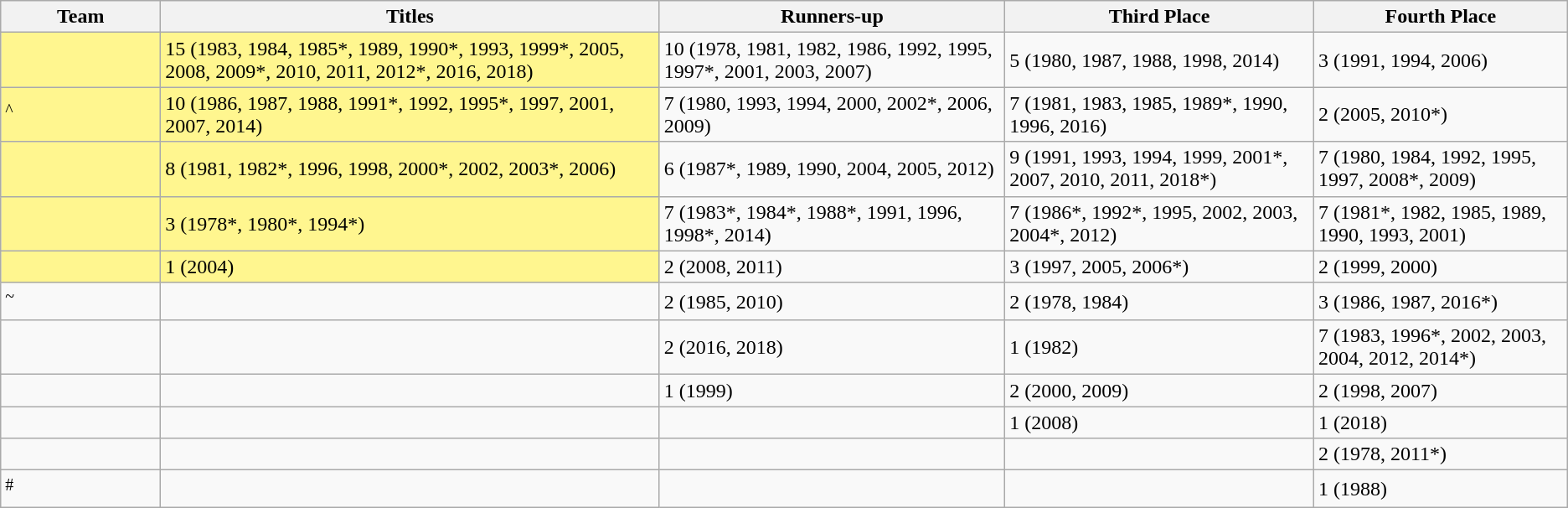<table class=wikitable>
<tr>
<th style="width: 120px;">Team</th>
<th>Titles</th>
<th>Runners-up</th>
<th>Third Place</th>
<th>Fourth Place</th>
</tr>
<tr>
<td style=background:#FFF68F></td>
<td style=background:#FFF68F>15 (1983, 1984, 1985*, 1989, 1990*, 1993, 1999*, 2005, 2008, 2009*, 2010, 2011, 2012*, 2016, 2018)</td>
<td>10 (1978, 1981, 1982, 1986, 1992, 1995, 1997*, 2001, 2003, 2007)</td>
<td>5 (1980, 1987, 1988, 1998, 2014)</td>
<td>3 (1991, 1994, 2006)</td>
</tr>
<tr>
<td style=background:#FFF68F><sup>^</sup></td>
<td style=background:#FFF68F>10 (1986, 1987, 1988, 1991*, 1992, 1995*, 1997, 2001, 2007, 2014)</td>
<td>7 (1980, 1993, 1994, 2000, 2002*, 2006, 2009)</td>
<td>7 (1981, 1983, 1985, 1989*, 1990, 1996, 2016)</td>
<td>2 (2005, 2010*)</td>
</tr>
<tr>
<td style=background:#FFF68F></td>
<td style=background:#FFF68F>8 (1981, 1982*, 1996, 1998, 2000*, 2002, 2003*, 2006)</td>
<td>6 (1987*, 1989, 1990, 2004, 2005, 2012)</td>
<td>9 (1991, 1993, 1994, 1999, 2001*, 2007, 2010, 2011, 2018*)</td>
<td>7 (1980, 1984, 1992, 1995, 1997, 2008*, 2009)</td>
</tr>
<tr>
<td style=background:#FFF68F></td>
<td style=background:#FFF68F>3 (1978*, 1980*, 1994*)</td>
<td>7 (1983*, 1984*, 1988*, 1991, 1996, 1998*, 2014)</td>
<td>7 (1986*, 1992*, 1995, 2002, 2003, 2004*, 2012)</td>
<td>7 (1981*, 1982, 1985, 1989, 1990, 1993, 2001)</td>
</tr>
<tr>
<td style=background:#FFF68F></td>
<td style=background:#FFF68F>1 (2004)</td>
<td>2 (2008, 2011)</td>
<td>3 (1997, 2005, 2006*)</td>
<td>2 (1999, 2000)</td>
</tr>
<tr>
<td><sup>~</sup></td>
<td></td>
<td>2 (1985, 2010)</td>
<td>2 (1978, 1984)</td>
<td>3 (1986, 1987, 2016*)</td>
</tr>
<tr>
<td></td>
<td></td>
<td>2 (2016, 2018)</td>
<td>1 (1982)</td>
<td>7 (1983, 1996*, 2002, 2003, 2004, 2012, 2014*)</td>
</tr>
<tr>
<td></td>
<td></td>
<td>1 (1999)</td>
<td>2 (2000, 2009)</td>
<td>2 (1998, 2007)</td>
</tr>
<tr>
<td></td>
<td></td>
<td></td>
<td>1 (2008)</td>
<td>1 (2018)</td>
</tr>
<tr>
<td></td>
<td></td>
<td></td>
<td></td>
<td>2 (1978, 2011*)</td>
</tr>
<tr>
<td><sup>#</sup></td>
<td></td>
<td></td>
<td></td>
<td>1 (1988)</td>
</tr>
</table>
